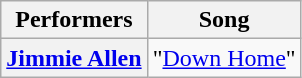<table class="wikitable unsortable" style="text-align:center;">
<tr>
<th scope="col">Performers</th>
<th scope="col">Song</th>
</tr>
<tr>
<th scope="row"><a href='#'>Jimmie Allen</a></th>
<td>"<a href='#'>Down Home</a>"</td>
</tr>
</table>
